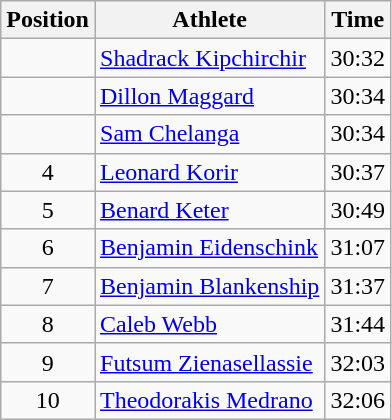<table class="wikitable sortable">
<tr>
<th>Position</th>
<th>Athlete</th>
<th>Time</th>
</tr>
<tr>
<td align=center></td>
<td><a href='#'>Shadrack Kipchirchir</a></td>
<td>30:32</td>
</tr>
<tr>
<td align=center></td>
<td><a href='#'>Dillon Maggard</a></td>
<td>30:34</td>
</tr>
<tr>
<td align=center></td>
<td><a href='#'>Sam Chelanga</a></td>
<td>30:34</td>
</tr>
<tr>
<td align=center>4</td>
<td><a href='#'>Leonard Korir</a></td>
<td>30:37</td>
</tr>
<tr>
<td align=center>5</td>
<td><a href='#'>Benard Keter</a></td>
<td>30:49</td>
</tr>
<tr>
<td align=center>6</td>
<td><a href='#'>Benjamin Eidenschink</a></td>
<td>31:07</td>
</tr>
<tr>
<td align=center>7</td>
<td><a href='#'>Benjamin Blankenship</a></td>
<td>31:37</td>
</tr>
<tr>
<td align=center>8</td>
<td><a href='#'>Caleb Webb</a></td>
<td>31:44</td>
</tr>
<tr>
<td align=center>9</td>
<td><a href='#'>Futsum Zienasellassie</a></td>
<td>32:03</td>
</tr>
<tr>
<td align=center>10</td>
<td><a href='#'>Theodorakis Medrano</a></td>
<td>32:06</td>
</tr>
</table>
